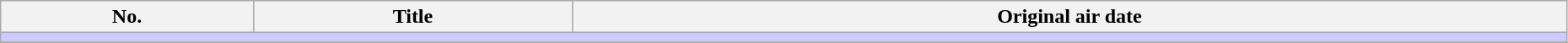<table class="wikitable" width="98%">
<tr>
<th>No.</th>
<th>Title</th>
<th>Original air date</th>
</tr>
<tr>
<td colspan="150" bgcolor="#CCF"></td>
</tr>
<tr>
</tr>
</table>
